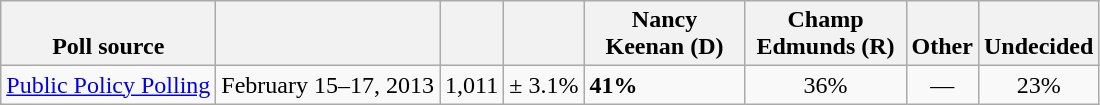<table class="wikitable">
<tr valign= bottom>
<th>Poll source</th>
<th></th>
<th></th>
<th></th>
<th style="width:100px;">Nancy<br>Keenan (D)</th>
<th style="width:100px;">Champ<br>Edmunds (R)</th>
<th>Other</th>
<th>Undecided</th>
</tr>
<tr>
<td><a href='#'>Public Policy Polling</a></td>
<td align=center>February 15–17, 2013</td>
<td align=center>1,011</td>
<td align=center>± 3.1%</td>
<td><strong>41%</strong></td>
<td align=center>36%</td>
<td align=center>—</td>
<td align=center>23%</td>
</tr>
</table>
